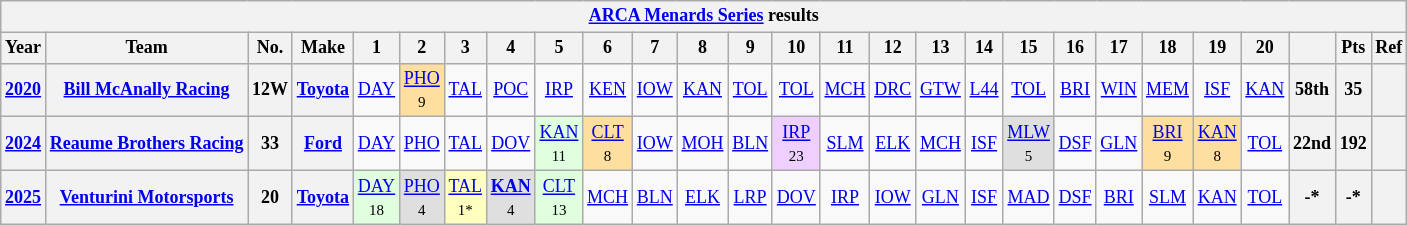<table class="wikitable" style="text-align:center; font-size:75%">
<tr>
<th colspan=27><a href='#'>ARCA Menards Series</a> results</th>
</tr>
<tr>
<th>Year</th>
<th>Team</th>
<th>No.</th>
<th>Make</th>
<th>1</th>
<th>2</th>
<th>3</th>
<th>4</th>
<th>5</th>
<th>6</th>
<th>7</th>
<th>8</th>
<th>9</th>
<th>10</th>
<th>11</th>
<th>12</th>
<th>13</th>
<th>14</th>
<th>15</th>
<th>16</th>
<th>17</th>
<th>18</th>
<th>19</th>
<th>20</th>
<th></th>
<th>Pts</th>
<th>Ref</th>
</tr>
<tr>
<th><a href='#'>2020</a></th>
<th><a href='#'>Bill McAnally Racing</a></th>
<th>12W</th>
<th><a href='#'>Toyota</a></th>
<td><a href='#'>DAY</a></td>
<td style="background:#FFDF9F;"><a href='#'>PHO</a><br><small>9</small></td>
<td><a href='#'>TAL</a></td>
<td><a href='#'>POC</a></td>
<td><a href='#'>IRP</a></td>
<td><a href='#'>KEN</a></td>
<td><a href='#'>IOW</a></td>
<td><a href='#'>KAN</a></td>
<td><a href='#'>TOL</a></td>
<td><a href='#'>TOL</a></td>
<td><a href='#'>MCH</a></td>
<td><a href='#'>DRC</a></td>
<td><a href='#'>GTW</a></td>
<td><a href='#'>L44</a></td>
<td><a href='#'>TOL</a></td>
<td><a href='#'>BRI</a></td>
<td><a href='#'>WIN</a></td>
<td><a href='#'>MEM</a></td>
<td><a href='#'>ISF</a></td>
<td><a href='#'>KAN</a></td>
<th>58th</th>
<th>35</th>
<th></th>
</tr>
<tr>
<th><a href='#'>2024</a></th>
<th><a href='#'>Reaume Brothers Racing</a></th>
<th>33</th>
<th><a href='#'>Ford</a></th>
<td><a href='#'>DAY</a></td>
<td><a href='#'>PHO</a></td>
<td><a href='#'>TAL</a></td>
<td><a href='#'>DOV</a></td>
<td style="background:#DFFFDF;"><a href='#'>KAN</a><br><small>11</small></td>
<td style="background:#FFDF9F;"><a href='#'>CLT</a><br><small>8</small></td>
<td><a href='#'>IOW</a></td>
<td><a href='#'>MOH</a></td>
<td><a href='#'>BLN</a></td>
<td style="background:#EFCFFF;"><a href='#'>IRP</a><br><small>23</small></td>
<td><a href='#'>SLM</a></td>
<td><a href='#'>ELK</a></td>
<td><a href='#'>MCH</a></td>
<td><a href='#'>ISF</a></td>
<td style="background:#DFDFDF;"><a href='#'>MLW</a><br><small>5</small></td>
<td><a href='#'>DSF</a></td>
<td><a href='#'>GLN</a></td>
<td style="background:#FFDF9F;"><a href='#'>BRI</a><br><small>9</small></td>
<td style="background:#FFDF9F;"><a href='#'>KAN</a><br><small>8</small></td>
<td><a href='#'>TOL</a></td>
<th>22nd</th>
<th>192</th>
<th></th>
</tr>
<tr>
<th><a href='#'>2025</a></th>
<th><a href='#'>Venturini Motorsports</a></th>
<th>20</th>
<th><a href='#'>Toyota</a></th>
<td style="background:#DFFFDF;"><a href='#'>DAY</a><br><small>18</small></td>
<td style="background:#DFDFDF;"><a href='#'>PHO</a><br><small>4</small></td>
<td style="background:#FFFFBF;"><a href='#'>TAL</a><br><small>1*</small></td>
<td style="background:#DFDFDF;"><strong><a href='#'>KAN</a></strong><br><small>4</small></td>
<td style="background:#DFFFDF;"><a href='#'>CLT</a><br><small>13</small></td>
<td><a href='#'>MCH</a></td>
<td><a href='#'>BLN</a></td>
<td><a href='#'>ELK</a></td>
<td><a href='#'>LRP</a></td>
<td><a href='#'>DOV</a></td>
<td><a href='#'>IRP</a></td>
<td><a href='#'>IOW</a></td>
<td><a href='#'>GLN</a></td>
<td><a href='#'>ISF</a></td>
<td><a href='#'>MAD</a></td>
<td><a href='#'>DSF</a></td>
<td><a href='#'>BRI</a></td>
<td><a href='#'>SLM</a></td>
<td><a href='#'>KAN</a></td>
<td><a href='#'>TOL</a></td>
<th>-*</th>
<th>-*</th>
<th></th>
</tr>
</table>
